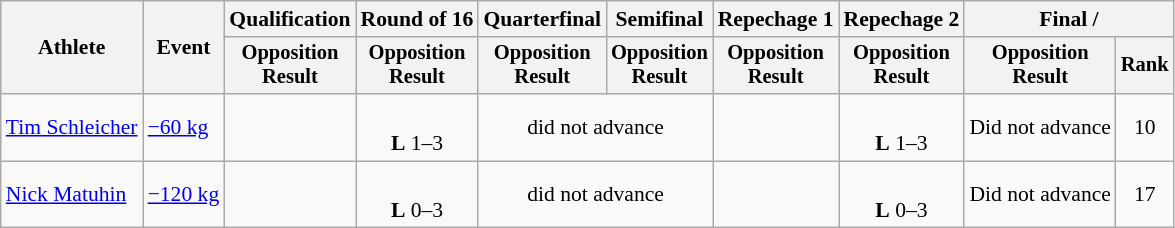<table class="wikitable" style="font-size:90%">
<tr>
<th rowspan=2>Athlete</th>
<th rowspan=2>Event</th>
<th>Qualification</th>
<th>Round of 16</th>
<th>Quarterfinal</th>
<th>Semifinal</th>
<th>Repechage 1</th>
<th>Repechage 2</th>
<th colspan=2>Final / </th>
</tr>
<tr style="font-size: 95%">
<th>Opposition<br>Result</th>
<th>Opposition<br>Result</th>
<th>Opposition<br>Result</th>
<th>Opposition<br>Result</th>
<th>Opposition<br>Result</th>
<th>Opposition<br>Result</th>
<th>Opposition<br>Result</th>
<th>Rank</th>
</tr>
<tr align=center>
<td align=left><a href='#'>Tim Schleicher</a></td>
<td align=left><a href='#'>−60 kg</a></td>
<td></td>
<td><br> <strong>L</strong> 1–3<sup></sup></td>
<td colspan=2>did not advance</td>
<td></td>
<td><br><strong>L</strong> 1–3<sup></sup></td>
<td>Did not advance</td>
<td>10</td>
</tr>
<tr align=center>
<td align=left><a href='#'>Nick Matuhin</a></td>
<td align=left><a href='#'>−120 kg</a></td>
<td></td>
<td><br> <strong>L</strong> 0–3 <sup></sup></td>
<td colspan=2>did not advance</td>
<td></td>
<td><br> <strong>L</strong> 0–3 <sup></sup></td>
<td>Did not advance</td>
<td>17</td>
</tr>
</table>
